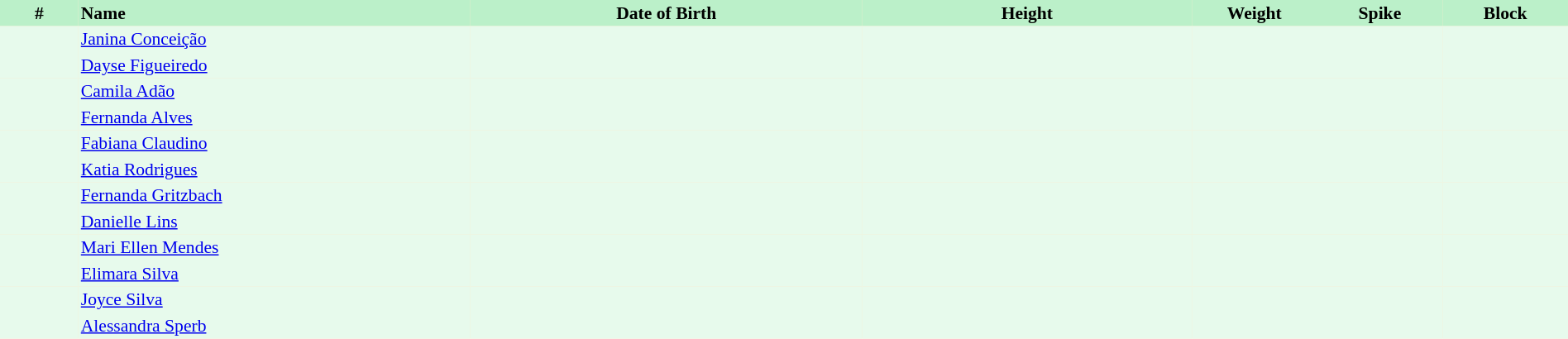<table border=0 cellpadding=2 cellspacing=0  |- bgcolor=#FFECCE style="text-align:center; font-size:90%;" width=100%>
<tr bgcolor=#BBF0C9>
<th width=5%>#</th>
<th width=25% align=left>Name</th>
<th width=25%>Date of Birth</th>
<th width=21%>Height</th>
<th width=8%>Weight</th>
<th width=8%>Spike</th>
<th width=8%>Block</th>
</tr>
<tr bgcolor=#E7FAEC>
<td></td>
<td align=left><a href='#'>Janina Conceição</a></td>
<td></td>
<td></td>
<td></td>
<td></td>
<td></td>
</tr>
<tr bgcolor=#E7FAEC>
<td></td>
<td align=left><a href='#'>Dayse Figueiredo</a></td>
<td></td>
<td></td>
<td></td>
<td></td>
<td></td>
</tr>
<tr bgcolor=#E7FAEC>
<td></td>
<td align=left><a href='#'>Camila Adão</a></td>
<td></td>
<td></td>
<td></td>
<td></td>
<td></td>
</tr>
<tr bgcolor=#E7FAEC>
<td></td>
<td align=left><a href='#'>Fernanda Alves</a></td>
<td></td>
<td></td>
<td></td>
<td></td>
<td></td>
</tr>
<tr bgcolor=#E7FAEC>
<td></td>
<td align=left><a href='#'>Fabiana Claudino</a></td>
<td></td>
<td></td>
<td></td>
<td></td>
<td></td>
</tr>
<tr bgcolor=#E7FAEC>
<td></td>
<td align=left><a href='#'>Katia Rodrigues</a></td>
<td></td>
<td></td>
<td></td>
<td></td>
<td></td>
</tr>
<tr bgcolor=#E7FAEC>
<td></td>
<td align=left><a href='#'>Fernanda Gritzbach</a></td>
<td></td>
<td></td>
<td></td>
<td></td>
<td></td>
</tr>
<tr bgcolor=#E7FAEC>
<td></td>
<td align=left><a href='#'>Danielle Lins</a></td>
<td></td>
<td></td>
<td></td>
<td></td>
<td></td>
</tr>
<tr bgcolor=#E7FAEC>
<td></td>
<td align=left><a href='#'>Mari Ellen Mendes</a></td>
<td></td>
<td></td>
<td></td>
<td></td>
<td></td>
</tr>
<tr bgcolor=#E7FAEC>
<td></td>
<td align=left><a href='#'>Elimara Silva</a></td>
<td></td>
<td></td>
<td></td>
<td></td>
<td></td>
</tr>
<tr bgcolor=#E7FAEC>
<td></td>
<td align=left><a href='#'>Joyce Silva</a></td>
<td></td>
<td></td>
<td></td>
<td></td>
<td></td>
</tr>
<tr bgcolor=#E7FAEC>
<td></td>
<td align=left><a href='#'>Alessandra Sperb</a></td>
<td></td>
<td></td>
<td></td>
<td></td>
<td></td>
</tr>
</table>
